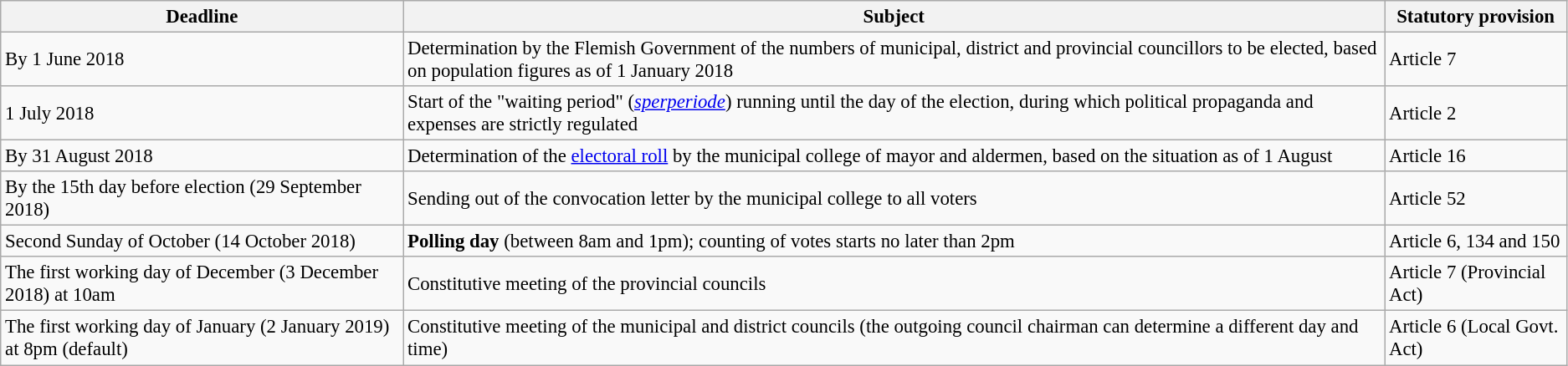<table class="wikitable" style="font-size:95%;">
<tr>
<th>Deadline</th>
<th>Subject</th>
<th>Statutory provision</th>
</tr>
<tr>
<td>By 1 June 2018</td>
<td>Determination by the Flemish Government of the numbers of municipal, district and provincial councillors to be elected, based on population figures as of 1 January 2018</td>
<td>Article 7</td>
</tr>
<tr>
<td>1 July 2018</td>
<td>Start of the "waiting period" (<em><a href='#'>sperperiode</a></em>) running until the day of the election, during which political propaganda and expenses are strictly regulated</td>
<td>Article 2</td>
</tr>
<tr>
<td>By 31 August 2018</td>
<td>Determination of the <a href='#'>electoral roll</a> by the municipal college of mayor and aldermen, based on the situation as of 1 August</td>
<td>Article 16</td>
</tr>
<tr>
<td>By the 15th day before election (29 September 2018)</td>
<td>Sending out of the convocation letter by the municipal college to all voters</td>
<td>Article 52</td>
</tr>
<tr>
<td>Second Sunday of October (14 October 2018)</td>
<td><strong>Polling day</strong> (between 8am and 1pm); counting of votes starts no later than 2pm</td>
<td>Article 6, 134 and 150</td>
</tr>
<tr>
<td>The first working day of December (3 December 2018) at 10am</td>
<td>Constitutive meeting of the provincial councils</td>
<td>Article 7 (Provincial Act)</td>
</tr>
<tr>
<td>The first working day of January (2 January 2019) at 8pm (default)</td>
<td>Constitutive meeting of the municipal and district councils (the outgoing council chairman can determine a different day and time)</td>
<td>Article 6 (Local Govt. Act)</td>
</tr>
</table>
